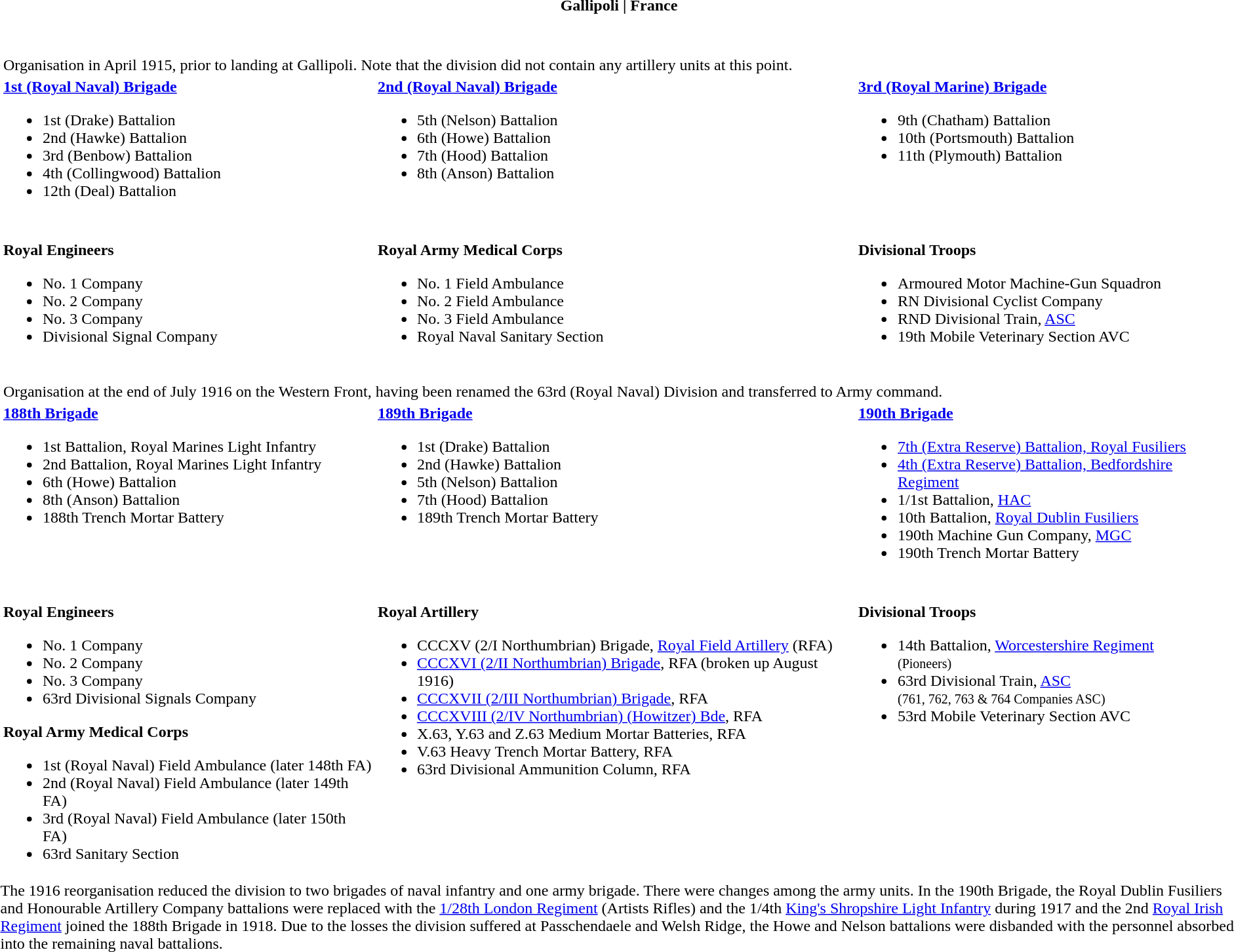<table class="toccolours collapsible collapsed" style="width:100%;">
<tr>
<th colspan=>Gallipoli | France</th>
</tr>
<tr>
<td colspan="2"><br><table>
<tr>
<td colspan="3"><br>Organisation in April 1915, prior to landing at Gallipoli. Note that the division did not contain any artillery units at this point.</td>
</tr>
<tr valign="top">
<td><strong><a href='#'>1st (Royal Naval) Brigade</a></strong><br><ul><li>1st (Drake) Battalion</li><li>2nd (Hawke) Battalion</li><li>3rd (Benbow) Battalion</li><li>4th (Collingwood) Battalion</li><li>12th (Deal) Battalion</li></ul></td>
<td><strong><a href='#'>2nd (Royal Naval) Brigade</a></strong><br><ul><li>5th (Nelson) Battalion</li><li>6th (Howe) Battalion</li><li>7th (Hood) Battalion</li><li>8th (Anson) Battalion</li></ul></td>
<td><strong><a href='#'>3rd (Royal Marine) Brigade</a></strong><br><ul><li>9th (Chatham) Battalion</li><li>10th (Portsmouth) Battalion</li><li>11th (Plymouth) Battalion</li></ul></td>
</tr>
<tr>
<td> </td>
<td> </td>
<td> </td>
</tr>
<tr valign="top">
<td><strong>Royal Engineers</strong><br><ul><li>No. 1 Company</li><li>No. 2 Company</li><li>No. 3 Company</li><li>Divisional Signal Company</li></ul></td>
<td><strong>Royal Army Medical Corps</strong><br><ul><li>No. 1 Field Ambulance</li><li>No. 2 Field Ambulance</li><li>No. 3 Field Ambulance</li><li>Royal Naval Sanitary Section</li></ul></td>
<td><strong>Divisional Troops</strong><br><ul><li>Armoured Motor Machine-Gun Squadron</li><li>RN Divisional Cyclist Company</li><li>RND Divisional Train, <a href='#'>ASC</a></li><li>19th Mobile Veterinary Section AVC</li></ul></td>
</tr>
<tr>
<td colspan="3"><br>Organisation at the end of July 1916 on the Western Front, having been renamed the 63rd (Royal Naval) Division and transferred to Army command.</td>
</tr>
<tr valign="top">
<td><strong><a href='#'>188th Brigade</a></strong><br><ul><li>1st Battalion, Royal Marines Light Infantry</li><li>2nd Battalion, Royal Marines Light Infantry</li><li>6th (Howe) Battalion</li><li>8th (Anson) Battalion</li><li>188th Trench Mortar Battery</li></ul></td>
<td><strong><a href='#'>189th Brigade</a></strong><br><ul><li>1st (Drake) Battalion</li><li>2nd (Hawke) Battalion</li><li>5th (Nelson) Battalion</li><li>7th (Hood) Battalion</li><li>189th Trench Mortar Battery</li></ul></td>
<td><strong><a href='#'>190th Brigade</a></strong><br><ul><li><a href='#'>7th (Extra Reserve) Battalion, Royal Fusiliers</a></li><li><a href='#'>4th (Extra Reserve) Battalion, Bedfordshire Regiment</a></li><li>1/1st Battalion, <a href='#'>HAC</a></li><li>10th Battalion, <a href='#'>Royal Dublin Fusiliers</a></li><li>190th Machine Gun Company, <a href='#'>MGC</a></li><li>190th Trench Mortar Battery</li></ul></td>
</tr>
<tr>
<td> </td>
<td> </td>
<td> </td>
</tr>
<tr valign="top">
<td><strong>Royal Engineers</strong><br><ul><li>No. 1 Company</li><li>No. 2 Company</li><li>No. 3 Company</li><li>63rd Divisional Signals Company</li></ul><strong>Royal Army Medical Corps</strong><ul><li>1st (Royal Naval) Field Ambulance (later 148th FA)</li><li>2nd (Royal Naval) Field Ambulance (later 149th FA)</li><li>3rd (Royal Naval) Field Ambulance (later 150th FA)</li><li>63rd Sanitary Section</li></ul></td>
<td><strong>Royal Artillery</strong><br><ul><li>CCCXV (2/I Northumbrian) Brigade, <a href='#'>Royal Field Artillery</a> (RFA)</li><li><a href='#'>CCCXVI (2/II Northumbrian) Brigade</a>, RFA (broken up August 1916)</li><li><a href='#'>CCCXVII (2/III Northumbrian) Brigade</a>, RFA</li><li><a href='#'>CCCXVIII (2/IV Northumbrian) (Howitzer) Bde</a>, RFA</li><li>X.63, Y.63 and Z.63 Medium Mortar Batteries, RFA</li><li>V.63 Heavy Trench Mortar Battery, RFA</li><li>63rd Divisional Ammunition Column, RFA</li></ul></td>
<td><strong>Divisional Troops</strong><br><ul><li>14th Battalion, <a href='#'>Worcestershire Regiment</a><br><small>(Pioneers)</small></li><li>63rd Divisional Train, <a href='#'>ASC</a><br><small>(761, 762, 763 & 764 Companies ASC)</small></li><li>53rd Mobile Veterinary Section AVC</li></ul></td>
</tr>
</table>
The 1916 reorganisation reduced the division to two brigades of naval infantry and one army brigade. There were changes among the army units. In the 190th Brigade, the Royal Dublin Fusiliers and Honourable Artillery Company battalions were replaced with the <a href='#'>1/28th London Regiment</a> (Artists Rifles) and the 1/4th <a href='#'>King's Shropshire Light Infantry</a> during 1917 and the 2nd <a href='#'>Royal Irish Regiment</a> joined the 188th Brigade in 1918. Due to the losses the division suffered at Passchendaele and Welsh Ridge, the Howe and Nelson battalions were disbanded with the personnel absorbed into the remaining naval battalions.</td>
</tr>
</table>
